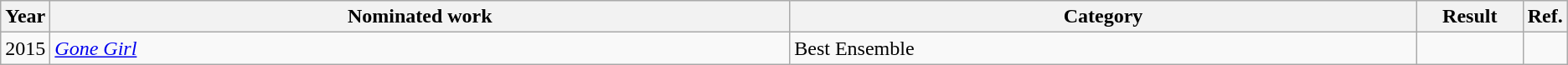<table class=wikitable>
<tr>
<th scope="col" style="width:1em;">Year</th>
<th scope="col" style="width:39em;">Nominated work</th>
<th scope="col" style="width:33em;">Category</th>
<th scope="col" style="width:5em;">Result</th>
<th scope="col" style="width:1em;">Ref.</th>
</tr>
<tr>
<td>2015</td>
<td><em><a href='#'>Gone Girl</a></em></td>
<td>Best Ensemble</td>
<td></td>
<td style="text-align:center;"></td>
</tr>
</table>
